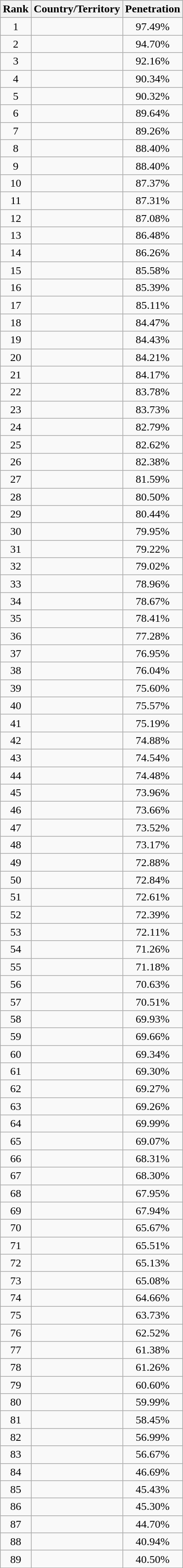<table class="wikitable sortable" style="font-size: 100%; text-align: center; width: 15%;">
<tr>
<th>Rank</th>
<th>Country/Territory</th>
<th>Penetration</th>
</tr>
<tr>
<td>1</td>
<td style="text-align: left"></td>
<td>97.49%</td>
</tr>
<tr>
<td>2</td>
<td style="text-align: left"></td>
<td>94.70%</td>
</tr>
<tr>
<td>3</td>
<td style="text-align: left"></td>
<td>92.16%</td>
</tr>
<tr>
<td>4</td>
<td style="text-align: left"></td>
<td>90.34%</td>
</tr>
<tr>
<td>5</td>
<td style="text-align: left"></td>
<td>90.32%</td>
</tr>
<tr>
<td>6</td>
<td style="text-align: left"></td>
<td>89.64%</td>
</tr>
<tr>
<td>7</td>
<td style="text-align: left"></td>
<td>89.26%</td>
</tr>
<tr>
<td>8</td>
<td style="text-align: left"></td>
<td>88.40%</td>
</tr>
<tr>
<td>9</td>
<td style="text-align: left"></td>
<td>88.40%</td>
</tr>
<tr>
<td>10</td>
<td style="text-align: left"></td>
<td>87.37%</td>
</tr>
<tr>
<td>11</td>
<td style="text-align: left"></td>
<td>87.31%</td>
</tr>
<tr>
<td>12</td>
<td style="text-align: left"></td>
<td>87.08%</td>
</tr>
<tr>
<td>13</td>
<td style="text-align: left"></td>
<td>86.48%</td>
</tr>
<tr>
<td>14</td>
<td style="text-align: left"></td>
<td>86.26%</td>
</tr>
<tr>
<td>15</td>
<td style="text-align: left"></td>
<td>85.58%</td>
</tr>
<tr>
<td>16</td>
<td style="text-align: left"></td>
<td>85.39%</td>
</tr>
<tr>
<td>17</td>
<td style="text-align: left"></td>
<td>85.11%</td>
</tr>
<tr>
<td>18</td>
<td style="text-align: left"></td>
<td>84.47%</td>
</tr>
<tr>
<td>19</td>
<td style="text-align: left"></td>
<td>84.43%</td>
</tr>
<tr>
<td>20</td>
<td style="text-align: left"></td>
<td>84.21%</td>
</tr>
<tr>
<td>21</td>
<td style="text-align: left"></td>
<td>84.17%</td>
</tr>
<tr>
<td>22</td>
<td style="text-align: left"></td>
<td>83.78%</td>
</tr>
<tr>
<td>23</td>
<td style="text-align: left"></td>
<td>83.73%</td>
</tr>
<tr>
<td>24</td>
<td style="text-align: left"></td>
<td>82.79%</td>
</tr>
<tr>
<td>25</td>
<td style="text-align: left"></td>
<td>82.62%</td>
</tr>
<tr>
<td>26</td>
<td style="text-align: left"></td>
<td>82.38%</td>
</tr>
<tr>
<td>27</td>
<td style="text-align: left"></td>
<td>81.59%</td>
</tr>
<tr>
<td>28</td>
<td style="text-align: left"></td>
<td>80.50%</td>
</tr>
<tr>
<td>29</td>
<td style="text-align: left"></td>
<td>80.44%</td>
</tr>
<tr>
<td>30</td>
<td style="text-align: left"></td>
<td>79.95%</td>
</tr>
<tr>
<td>31</td>
<td style="text-align: left"></td>
<td>79.22%</td>
</tr>
<tr>
<td>32</td>
<td style="text-align: left"></td>
<td>79.02%</td>
</tr>
<tr>
<td>33</td>
<td style="text-align: left"></td>
<td>78.96%</td>
</tr>
<tr>
<td>34</td>
<td style="text-align: left"></td>
<td>78.67%</td>
</tr>
<tr>
<td>35</td>
<td style="text-align: left"></td>
<td>78.41%</td>
</tr>
<tr>
<td>36</td>
<td style="text-align: left"></td>
<td>77.28%</td>
</tr>
<tr>
<td>37</td>
<td style="text-align: left"></td>
<td>76.95%</td>
</tr>
<tr>
<td>38</td>
<td style="text-align: left"></td>
<td>76.04%</td>
</tr>
<tr>
<td>39</td>
<td style="text-align: left"></td>
<td>75.60%</td>
</tr>
<tr>
<td>40</td>
<td style="text-align: left"></td>
<td>75.57%</td>
</tr>
<tr>
<td>41</td>
<td style="text-align: left"></td>
<td>75.19%</td>
</tr>
<tr>
<td>42</td>
<td style="text-align: left"></td>
<td>74.88%</td>
</tr>
<tr>
<td>43</td>
<td style="text-align: left"></td>
<td>74.54%</td>
</tr>
<tr>
<td>44</td>
<td style="text-align: left"></td>
<td>74.48%</td>
</tr>
<tr>
<td>45</td>
<td style="text-align: left"></td>
<td>73.96%</td>
</tr>
<tr>
<td>46</td>
<td style="text-align: left"></td>
<td>73.66%</td>
</tr>
<tr>
<td>47</td>
<td style="text-align: left"></td>
<td>73.52%</td>
</tr>
<tr>
<td>48</td>
<td style="text-align: left"></td>
<td>73.17%</td>
</tr>
<tr>
<td>49</td>
<td style="text-align: left"></td>
<td>72.88%</td>
</tr>
<tr>
<td>50</td>
<td style="text-align: left"></td>
<td>72.84%</td>
</tr>
<tr>
<td>51</td>
<td style="text-align: left"></td>
<td>72.61%</td>
</tr>
<tr>
<td>52</td>
<td style="text-align: left"></td>
<td>72.39%</td>
</tr>
<tr>
<td>53</td>
<td style="text-align: left"></td>
<td>72.11%</td>
</tr>
<tr>
<td>54</td>
<td style="text-align: left"></td>
<td>71.26%</td>
</tr>
<tr>
<td>55</td>
<td style="text-align: left"></td>
<td>71.18%</td>
</tr>
<tr>
<td>56</td>
<td style="text-align: left"></td>
<td>70.63%</td>
</tr>
<tr>
<td>57</td>
<td style="text-align: left"></td>
<td>70.51%</td>
</tr>
<tr>
<td>58</td>
<td style="text-align: left"></td>
<td>69.93%</td>
</tr>
<tr>
<td>59</td>
<td style="text-align: left"></td>
<td>69.66%</td>
</tr>
<tr>
<td>60</td>
<td style="text-align: left"></td>
<td>69.34%</td>
</tr>
<tr>
<td>61</td>
<td style="text-align: left"></td>
<td>69.30%</td>
</tr>
<tr>
<td>62</td>
<td style="text-align: left"></td>
<td>69.27%</td>
</tr>
<tr>
<td>63</td>
<td style="text-align: left"></td>
<td>69.26%</td>
</tr>
<tr>
<td>64</td>
<td style="text-align: left"></td>
<td>69.99%</td>
</tr>
<tr>
<td>65</td>
<td style="text-align: left"></td>
<td>69.07%</td>
</tr>
<tr>
<td>66</td>
<td style="text-align: left"></td>
<td>68.31%</td>
</tr>
<tr>
<td>67</td>
<td style="text-align: left"></td>
<td>68.30%</td>
</tr>
<tr>
<td>68</td>
<td style="text-align: left"></td>
<td>67.95%</td>
</tr>
<tr>
<td>69</td>
<td style="text-align: left"></td>
<td>67.94%</td>
</tr>
<tr>
<td>70</td>
<td style="text-align: left"></td>
<td>65.67%</td>
</tr>
<tr>
<td>71</td>
<td style="text-align: left"></td>
<td>65.51%</td>
</tr>
<tr>
<td>72</td>
<td style="text-align: left"></td>
<td>65.13%</td>
</tr>
<tr>
<td>73</td>
<td style="text-align: left"></td>
<td>65.08%</td>
</tr>
<tr>
<td>74</td>
<td style="text-align: left"></td>
<td>64.66%</td>
</tr>
<tr>
<td>75</td>
<td style="text-align: left"></td>
<td>63.73%</td>
</tr>
<tr>
<td>76</td>
<td style="text-align: left"></td>
<td>62.52%</td>
</tr>
<tr>
<td>77</td>
<td style="text-align: left"></td>
<td>61.38%</td>
</tr>
<tr>
<td>78</td>
<td style="text-align: left"></td>
<td>61.26%</td>
</tr>
<tr>
<td>79</td>
<td style="text-align: left"></td>
<td>60.60%</td>
</tr>
<tr>
<td>80</td>
<td style="text-align: left"></td>
<td>59.99%</td>
</tr>
<tr>
<td>81</td>
<td style="text-align: left"></td>
<td>58.45%</td>
</tr>
<tr>
<td>82</td>
<td style="text-align: left"></td>
<td>56.99%</td>
</tr>
<tr>
<td>83</td>
<td style="text-align: left"></td>
<td>56.67%</td>
</tr>
<tr>
<td>84</td>
<td style="text-align: left"></td>
<td>46.69%</td>
</tr>
<tr>
<td>85</td>
<td style="text-align: left"></td>
<td>45.43%</td>
</tr>
<tr>
<td>86</td>
<td style="text-align: left"></td>
<td>45.30%</td>
</tr>
<tr>
<td>87</td>
<td style="text-align: left"></td>
<td>44.70%</td>
</tr>
<tr>
<td>88</td>
<td style="text-align: left"></td>
<td>40.94%</td>
</tr>
<tr>
<td>89</td>
<td style="text-align: left"></td>
<td>40.50%</td>
</tr>
</table>
